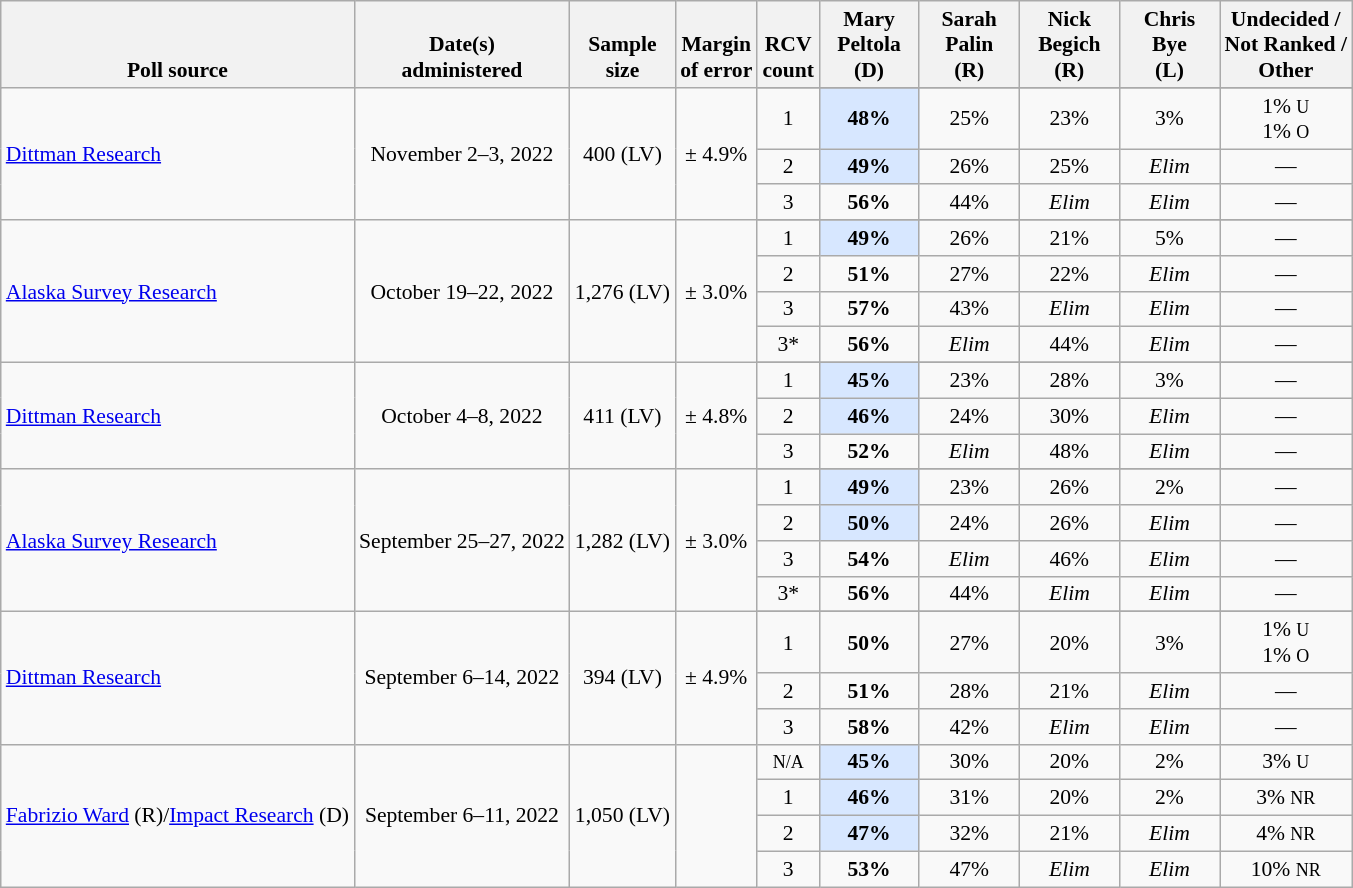<table class="wikitable" style="font-size:90%;text-align:center;">
<tr valign=bottom>
<th>Poll source</th>
<th>Date(s)<br>administered</th>
<th>Sample<br>size</th>
<th>Margin<br>of error</th>
<th>RCV<br>count</th>
<th style="width:60px;">Mary<br>Peltola<br>(D)</th>
<th style="width:60px;">Sarah<br>Palin<br>(R)</th>
<th style="width:60px;">Nick<br>Begich<br>(R)</th>
<th style="width:60px;">Chris<br>Bye<br>(L)</th>
<th>Undecided /<br> Not Ranked /<br> Other</th>
</tr>
<tr>
<td style="text-align:left;" rowspan="4"><a href='#'>Dittman Research</a></td>
<td rowspan="4">November 2–3, 2022</td>
<td rowspan="4">400 (LV)</td>
<td rowspan="4">± 4.9%</td>
</tr>
<tr>
<td>1</td>
<td style="background:#D7E7FF;"><strong>48%</strong></td>
<td>25%</td>
<td>23%</td>
<td>3%</td>
<td>1% <small>U</small><br>1% <small>O</small></td>
</tr>
<tr>
<td>2</td>
<td style="background:#D7E7FF;"><strong>49%</strong></td>
<td>26%</td>
<td>25%</td>
<td><em>Elim</em></td>
<td>—</td>
</tr>
<tr>
<td>3</td>
<td><strong>56%</strong></td>
<td>44%</td>
<td><em>Elim</em></td>
<td><em>Elim</em></td>
<td>—</td>
</tr>
<tr>
<td style="text-align:left;" rowspan="5"><a href='#'>Alaska Survey Research</a></td>
<td rowspan="5">October 19–22, 2022</td>
<td rowspan="5">1,276 (LV)</td>
<td rowspan="5">± 3.0%</td>
</tr>
<tr>
<td>1</td>
<td style="background:#D7E7FF;"><strong>49%</strong></td>
<td>26%</td>
<td>21%</td>
<td>5%</td>
<td>—</td>
</tr>
<tr>
<td>2</td>
<td><strong>51%</strong></td>
<td>27%</td>
<td>22%</td>
<td><em>Elim</em></td>
<td>—</td>
</tr>
<tr>
<td>3</td>
<td><strong>57%</strong></td>
<td>43%</td>
<td><em>Elim</em></td>
<td><em>Elim</em></td>
<td>—</td>
</tr>
<tr>
<td>3*</td>
<td><strong>56%</strong></td>
<td><em>Elim</em></td>
<td>44%</td>
<td><em>Elim</em></td>
<td>—</td>
</tr>
<tr>
<td style="text-align:left;" rowspan="4"><a href='#'>Dittman Research</a></td>
<td rowspan="4">October 4–8, 2022</td>
<td rowspan="4">411 (LV)</td>
<td rowspan="4">± 4.8%</td>
</tr>
<tr>
<td>1</td>
<td style="background:#D7E7FF;"><strong>45%</strong></td>
<td>23%</td>
<td>28%</td>
<td>3%</td>
<td>—</td>
</tr>
<tr>
<td>2</td>
<td style="background:#D7E7FF;"><strong>46%</strong></td>
<td>24%</td>
<td>30%</td>
<td><em>Elim</em></td>
<td>—</td>
</tr>
<tr>
<td>3</td>
<td><strong>52%</strong></td>
<td><em>Elim</em></td>
<td>48%</td>
<td><em>Elim</em></td>
<td>—</td>
</tr>
<tr>
<td style="text-align:left;" rowspan="5"><a href='#'>Alaska Survey Research</a></td>
<td rowspan="5">September 25–27, 2022</td>
<td rowspan="5">1,282 (LV)</td>
<td rowspan="5">± 3.0%</td>
</tr>
<tr>
<td>1</td>
<td style="background:#D7E7FF;"><strong>49%</strong></td>
<td>23%</td>
<td>26%</td>
<td>2%</td>
<td>—</td>
</tr>
<tr>
<td>2</td>
<td style="background:#D7E7FF;"><strong>50%</strong></td>
<td>24%</td>
<td>26%</td>
<td><em>Elim</em></td>
<td>—</td>
</tr>
<tr>
<td>3</td>
<td><strong>54%</strong></td>
<td><em>Elim</em></td>
<td>46%</td>
<td><em>Elim</em></td>
<td>—</td>
</tr>
<tr>
<td>3*</td>
<td><strong>56%</strong></td>
<td>44%</td>
<td><em>Elim</em></td>
<td><em>Elim</em></td>
<td>—</td>
</tr>
<tr>
<td style="text-align:left;" rowspan="4"><a href='#'>Dittman Research</a></td>
<td rowspan="4">September 6–14, 2022</td>
<td rowspan="4">394 (LV)</td>
<td rowspan="4">± 4.9%</td>
</tr>
<tr>
<td>1</td>
<td><strong>50%</strong></td>
<td>27%</td>
<td>20%</td>
<td>3%</td>
<td>1% <small>U</small><br>1% <small>O</small></td>
</tr>
<tr>
<td>2</td>
<td><strong>51%</strong></td>
<td>28%</td>
<td>21%</td>
<td><em>Elim</em></td>
<td>—</td>
</tr>
<tr>
<td>3</td>
<td><strong>58%</strong></td>
<td>42%</td>
<td><em>Elim</em></td>
<td><em>Elim</em></td>
<td>—</td>
</tr>
<tr>
<td style="text-align:left;" rowspan="4"><a href='#'>Fabrizio Ward</a> (R)/<a href='#'>Impact Research</a> (D)</td>
<td rowspan="4">September 6–11, 2022</td>
<td rowspan="4">1,050 (LV)</td>
<td rowspan="4"></td>
<td><small>N/A</small></td>
<td style="background:#D7E7FF;"><strong>45%</strong></td>
<td>30%</td>
<td>20%</td>
<td>2%</td>
<td>3% <small>U</small></td>
</tr>
<tr>
<td>1</td>
<td style="background:#D7E7FF;"><strong>46%</strong></td>
<td>31%</td>
<td>20%</td>
<td>2%</td>
<td>3% <small>NR</small></td>
</tr>
<tr>
<td>2</td>
<td style="background:#D7E7FF;"><strong>47%</strong></td>
<td>32%</td>
<td>21%</td>
<td><em>Elim</em></td>
<td>4% <small>NR</small></td>
</tr>
<tr>
<td>3</td>
<td><strong>53%</strong></td>
<td>47%</td>
<td><em>Elim</em></td>
<td><em>Elim</em></td>
<td>10% <small>NR</small></td>
</tr>
</table>
